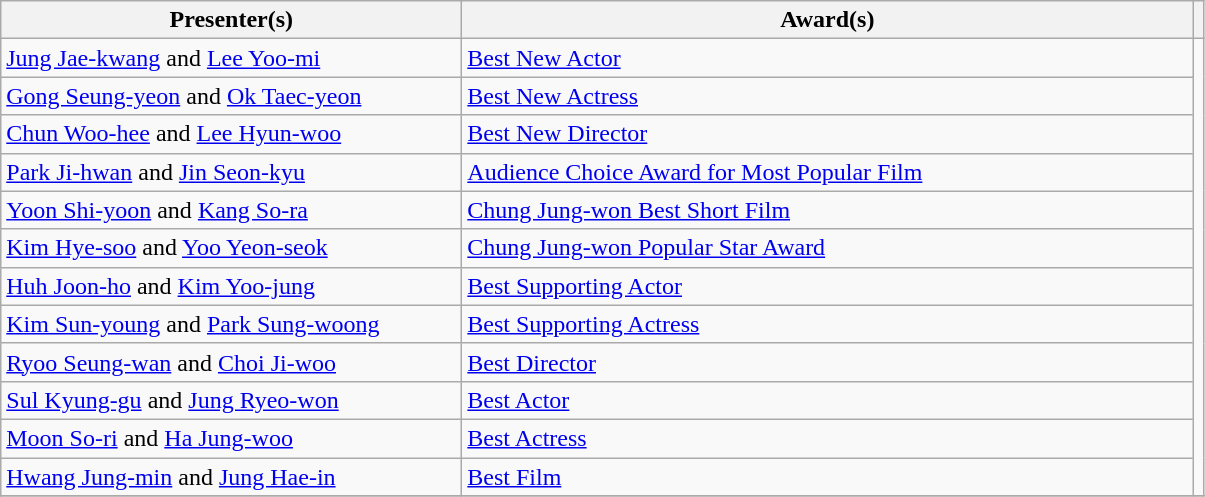<table class="wikitable sortable">
<tr>
<th scope="col" style="width:300px">Presenter(s)</th>
<th scope="col" style="width:480px">Award(s)</th>
<th scope="col" class="unsortable"></th>
</tr>
<tr>
<td><a href='#'>Jung Jae-kwang</a> and <a href='#'>Lee Yoo-mi</a></td>
<td><a href='#'>Best New Actor</a></td>
<td rowspan="12"  style="text-align:center"></td>
</tr>
<tr>
<td><a href='#'>Gong Seung-yeon</a> and <a href='#'>Ok Taec-yeon</a></td>
<td><a href='#'>Best New Actress</a></td>
</tr>
<tr>
<td><a href='#'>Chun Woo-hee</a> and <a href='#'>Lee Hyun-woo</a></td>
<td><a href='#'>Best New Director</a></td>
</tr>
<tr>
<td><a href='#'>Park Ji-hwan</a> and <a href='#'>Jin Seon-kyu</a></td>
<td><a href='#'>Audience Choice Award for Most Popular Film</a></td>
</tr>
<tr>
<td><a href='#'>Yoon Shi-yoon</a> and <a href='#'>Kang So-ra</a></td>
<td><a href='#'>Chung Jung-won Best Short Film</a></td>
</tr>
<tr>
<td><a href='#'>Kim Hye-soo</a> and <a href='#'>Yoo Yeon-seok</a></td>
<td><a href='#'>Chung Jung-won Popular Star Award</a></td>
</tr>
<tr>
<td><a href='#'>Huh Joon-ho</a> and <a href='#'>Kim Yoo-jung</a></td>
<td><a href='#'>Best Supporting Actor</a></td>
</tr>
<tr>
<td><a href='#'>Kim Sun-young</a> and <a href='#'>Park Sung-woong</a></td>
<td><a href='#'>Best Supporting Actress</a></td>
</tr>
<tr>
<td><a href='#'>Ryoo Seung-wan</a> and <a href='#'>Choi Ji-woo</a></td>
<td><a href='#'>Best Director</a></td>
</tr>
<tr>
<td><a href='#'>Sul Kyung-gu</a> and <a href='#'>Jung Ryeo-won</a></td>
<td><a href='#'>Best Actor</a></td>
</tr>
<tr>
<td><a href='#'>Moon So-ri</a> and <a href='#'>Ha Jung-woo</a></td>
<td><a href='#'>Best Actress</a></td>
</tr>
<tr>
<td><a href='#'>Hwang Jung-min</a> and <a href='#'>Jung Hae-in</a></td>
<td><a href='#'>Best Film</a></td>
</tr>
<tr>
</tr>
</table>
